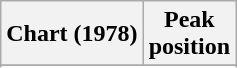<table class="wikitable sortable plainrowheaders" style="text-align:center">
<tr>
<th scope="col">Chart (1978)</th>
<th scope="col">Peak<br>position</th>
</tr>
<tr>
</tr>
<tr>
</tr>
<tr>
</tr>
</table>
